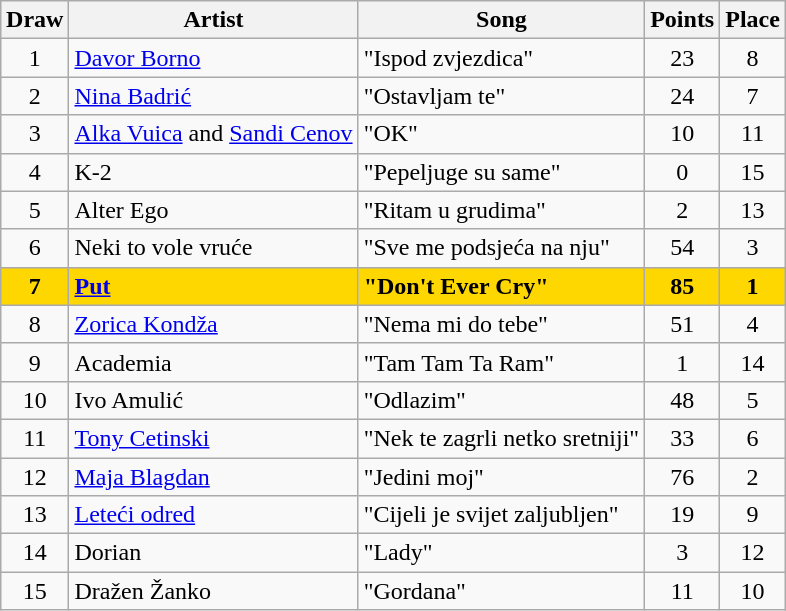<table class="sortable wikitable" style="margin: 1em auto 1em auto; text-align:center">
<tr>
<th>Draw</th>
<th>Artist</th>
<th>Song</th>
<th>Points</th>
<th>Place</th>
</tr>
<tr>
<td>1</td>
<td align="left"><a href='#'>Davor Borno</a></td>
<td align="left">"Ispod zvjezdica"</td>
<td>23</td>
<td>8</td>
</tr>
<tr>
<td>2</td>
<td align="left"><a href='#'>Nina Badrić</a></td>
<td align="left">"Ostavljam te"</td>
<td>24</td>
<td>7</td>
</tr>
<tr>
<td>3</td>
<td align="left"><a href='#'>Alka Vuica</a> and <a href='#'>Sandi Cenov</a></td>
<td align="left">"OK"</td>
<td>10</td>
<td>11</td>
</tr>
<tr>
<td>4</td>
<td align="left">K-2</td>
<td align="left">"Pepeljuge su same"</td>
<td>0</td>
<td>15</td>
</tr>
<tr>
<td>5</td>
<td align="left">Alter Ego</td>
<td align="left">"Ritam u grudima"</td>
<td>2</td>
<td>13</td>
</tr>
<tr>
<td>6</td>
<td align="left">Neki to vole vruće</td>
<td align="left">"Sve me podsjeća na nju"</td>
<td>54</td>
<td>3</td>
</tr>
<tr bgcolor="gold">
<td><strong>7</strong></td>
<td align="left"><strong><a href='#'>Put</a></strong></td>
<td align="left"><strong>"Don't Ever Cry"</strong></td>
<td><strong>85</strong></td>
<td><strong>1</strong></td>
</tr>
<tr>
<td>8</td>
<td align="left"><a href='#'>Zorica Kondža</a></td>
<td align="left">"Nema mi do tebe"</td>
<td>51</td>
<td>4</td>
</tr>
<tr>
<td>9</td>
<td align="left">Academia</td>
<td align="left">"Tam Tam Ta Ram"</td>
<td>1</td>
<td>14</td>
</tr>
<tr>
<td>10</td>
<td align="left">Ivo Amulić</td>
<td align="left">"Odlazim"</td>
<td>48</td>
<td>5</td>
</tr>
<tr>
<td>11</td>
<td align="left"><a href='#'>Tony Cetinski</a></td>
<td align="left">"Nek te zagrli netko sretniji"</td>
<td>33</td>
<td>6</td>
</tr>
<tr>
<td>12</td>
<td align="left"><a href='#'>Maja Blagdan</a></td>
<td align="left">"Jedini moj"</td>
<td>76</td>
<td>2</td>
</tr>
<tr>
<td>13</td>
<td align="left"><a href='#'>Leteći odred</a></td>
<td align="left">"Cijeli je svijet zaljubljen"</td>
<td>19</td>
<td>9</td>
</tr>
<tr>
<td>14</td>
<td align="left">Dorian</td>
<td align="left">"Lady"</td>
<td>3</td>
<td>12</td>
</tr>
<tr>
<td>15</td>
<td align="left">Dražen Žanko</td>
<td align="left">"Gordana"</td>
<td>11</td>
<td>10</td>
</tr>
</table>
